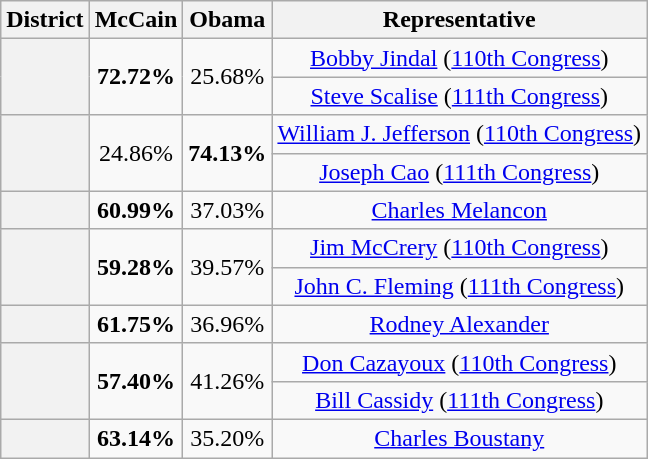<table class=wikitable>
<tr>
<th>District</th>
<th>McCain</th>
<th>Obama</th>
<th>Representative</th>
</tr>
<tr align=center>
<th rowspan=2 ></th>
<td rowspan=2><strong>72.72%</strong></td>
<td rowspan=2>25.68%</td>
<td><a href='#'>Bobby Jindal</a> (<a href='#'>110th Congress</a>)</td>
</tr>
<tr align=center>
<td><a href='#'>Steve Scalise</a> (<a href='#'>111th Congress</a>)</td>
</tr>
<tr align=center>
<th rowspan=2 ></th>
<td rowspan=2>24.86%</td>
<td rowspan=2><strong>74.13%</strong></td>
<td><a href='#'>William J. Jefferson</a> (<a href='#'>110th Congress</a>)</td>
</tr>
<tr align=center>
<td><a href='#'>Joseph Cao</a> (<a href='#'>111th Congress</a>)</td>
</tr>
<tr align=center>
<th></th>
<td><strong>60.99%</strong></td>
<td>37.03%</td>
<td><a href='#'>Charles Melancon</a></td>
</tr>
<tr align=center>
<th rowspan=2 ></th>
<td rowspan=2><strong>59.28%</strong></td>
<td rowspan=2>39.57%</td>
<td><a href='#'>Jim McCrery</a> (<a href='#'>110th Congress</a>)</td>
</tr>
<tr align=center>
<td><a href='#'>John C. Fleming</a> (<a href='#'>111th Congress</a>)</td>
</tr>
<tr align=center>
<th></th>
<td><strong>61.75%</strong></td>
<td>36.96%</td>
<td><a href='#'>Rodney Alexander</a></td>
</tr>
<tr align=center>
<th rowspan=2 ></th>
<td rowspan=2><strong>57.40%</strong></td>
<td rowspan=2>41.26%</td>
<td><a href='#'>Don Cazayoux</a> (<a href='#'>110th Congress</a>)</td>
</tr>
<tr align=center>
<td><a href='#'>Bill Cassidy</a> (<a href='#'>111th Congress</a>)</td>
</tr>
<tr align=center>
<th></th>
<td><strong>63.14%</strong></td>
<td>35.20%</td>
<td><a href='#'>Charles Boustany</a></td>
</tr>
</table>
